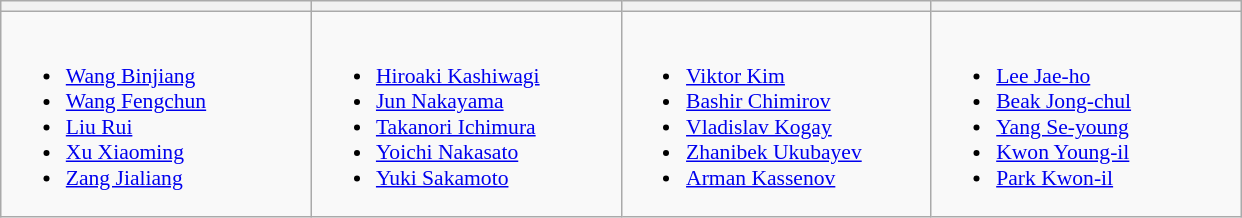<table class="wikitable" style="font-size:90%">
<tr>
<th width=200></th>
<th width=200></th>
<th width=200></th>
<th width=200></th>
</tr>
<tr>
<td valign=top><br><ul><li><a href='#'>Wang Binjiang</a></li><li><a href='#'>Wang Fengchun</a></li><li><a href='#'>Liu Rui</a></li><li><a href='#'>Xu Xiaoming</a></li><li><a href='#'>Zang Jialiang</a></li></ul></td>
<td valign=top><br><ul><li><a href='#'>Hiroaki Kashiwagi</a></li><li><a href='#'>Jun Nakayama</a></li><li><a href='#'>Takanori Ichimura</a></li><li><a href='#'>Yoichi Nakasato</a></li><li><a href='#'>Yuki Sakamoto</a></li></ul></td>
<td valign=top><br><ul><li><a href='#'>Viktor Kim</a></li><li><a href='#'>Bashir Chimirov</a></li><li><a href='#'>Vladislav Kogay</a></li><li><a href='#'>Zhanibek Ukubayev</a></li><li><a href='#'>Arman Kassenov</a></li></ul></td>
<td valign=top><br><ul><li><a href='#'>Lee Jae-ho</a></li><li><a href='#'>Beak Jong-chul</a></li><li><a href='#'>Yang Se-young</a></li><li><a href='#'>Kwon Young-il</a></li><li><a href='#'>Park Kwon-il</a></li></ul></td>
</tr>
</table>
